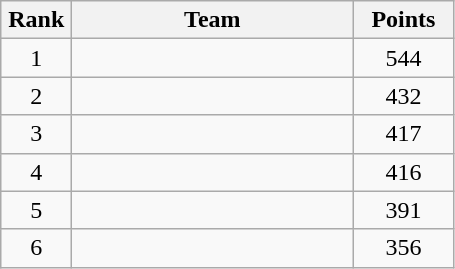<table class="wikitable" style="text-align:center;">
<tr>
<th width=40>Rank</th>
<th width=180>Team</th>
<th width=60>Points</th>
</tr>
<tr>
<td>1</td>
<td align=left></td>
<td>544</td>
</tr>
<tr>
<td>2</td>
<td align=left></td>
<td>432</td>
</tr>
<tr>
<td>3</td>
<td align=left></td>
<td>417</td>
</tr>
<tr>
<td>4</td>
<td align=left></td>
<td>416</td>
</tr>
<tr>
<td>5</td>
<td align=left></td>
<td>391</td>
</tr>
<tr>
<td>6</td>
<td align=left></td>
<td>356</td>
</tr>
</table>
